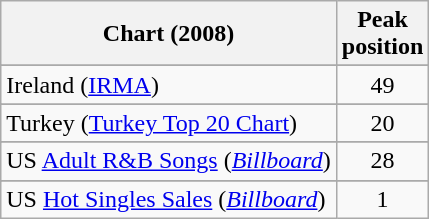<table class="wikitable sortable">
<tr>
<th>Chart (2008)</th>
<th>Peak<br>position</th>
</tr>
<tr>
</tr>
<tr>
<td align="left">Ireland (<a href='#'>IRMA</a>)</td>
<td style="text-align:center;">49</td>
</tr>
<tr>
</tr>
<tr>
</tr>
<tr>
<td align="left">Turkey (<a href='#'>Turkey Top 20 Chart</a>)</td>
<td style="text-align:center;">20</td>
</tr>
<tr>
</tr>
<tr>
</tr>
<tr>
<td align="left">US <a href='#'>Adult R&B Songs</a> (<em><a href='#'>Billboard</a></em>)</td>
<td style="text-align:center;">28</td>
</tr>
<tr>
</tr>
<tr>
</tr>
<tr>
<td align="left">US <a href='#'>Hot Singles Sales</a> (<em><a href='#'>Billboard</a></em>)</td>
<td style="text-align:center;">1</td>
</tr>
</table>
